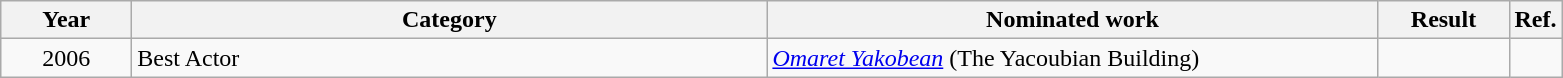<table class="wikitable">
<tr>
<th scope="col" style="width:5em;">Year</th>
<th scope="col" style="width:26em;">Category</th>
<th scope="col" style="width:25em;">Nominated work</th>
<th scope="col" style="width:5em;">Result</th>
<th>Ref.</th>
</tr>
<tr>
<td style="text-align:center;">2006</td>
<td>Best Actor</td>
<td><em><a href='#'>Omaret Yakobean</a></em> (The Yacoubian Building)</td>
<td></td>
<td></td>
</tr>
</table>
